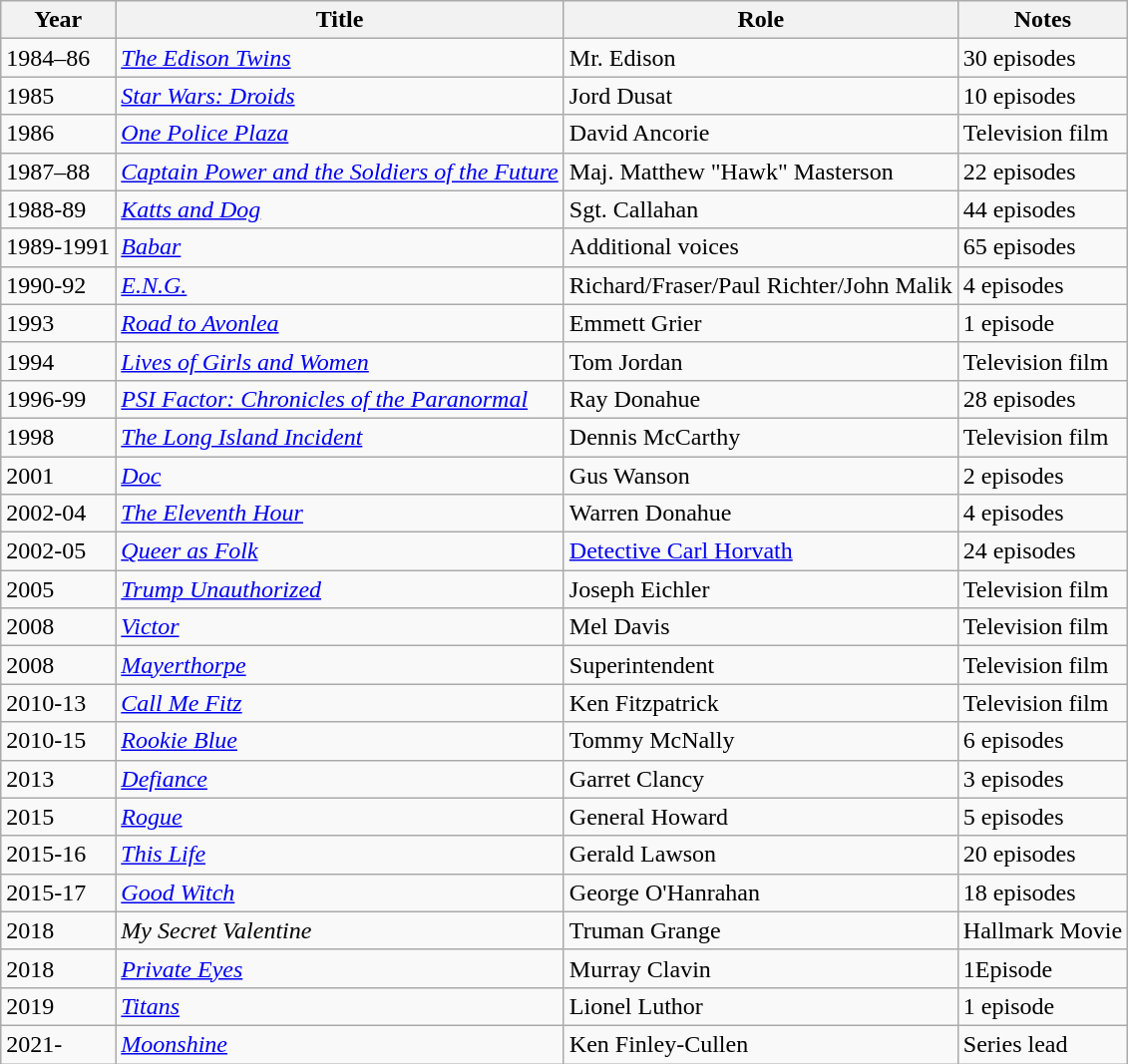<table class="wikitable sortable">
<tr>
<th>Year</th>
<th>Title</th>
<th>Role</th>
<th class="unsortable">Notes</th>
</tr>
<tr>
<td>1984–86</td>
<td data-sort-value="Edison Twins, The"><em><a href='#'>The Edison Twins</a></em></td>
<td>Mr. Edison</td>
<td>30 episodes</td>
</tr>
<tr>
<td>1985</td>
<td><em><a href='#'>Star Wars: Droids</a></em></td>
<td>Jord Dusat</td>
<td>10 episodes</td>
</tr>
<tr>
<td>1986</td>
<td><em><a href='#'>One Police Plaza</a></em></td>
<td>David Ancorie</td>
<td>Television film</td>
</tr>
<tr>
<td>1987–88</td>
<td><em><a href='#'>Captain Power and the Soldiers of the Future</a></em></td>
<td>Maj. Matthew "Hawk" Masterson</td>
<td>22 episodes</td>
</tr>
<tr>
<td>1988-89</td>
<td><em><a href='#'>Katts and Dog</a></em></td>
<td>Sgt. Callahan</td>
<td>44 episodes</td>
</tr>
<tr>
<td>1989-1991</td>
<td><em><a href='#'>Babar</a></em></td>
<td>Additional voices</td>
<td>65 episodes</td>
</tr>
<tr>
<td>1990-92</td>
<td><em><a href='#'>E.N.G.</a></em></td>
<td>Richard/Fraser/Paul Richter/John Malik</td>
<td>4 episodes</td>
</tr>
<tr>
<td>1993</td>
<td><em><a href='#'>Road to Avonlea</a></em></td>
<td>Emmett Grier</td>
<td>1 episode</td>
</tr>
<tr>
<td>1994</td>
<td><em><a href='#'>Lives of Girls and Women</a></em></td>
<td>Tom Jordan</td>
<td>Television film</td>
</tr>
<tr>
<td>1996-99</td>
<td><em><a href='#'>PSI Factor: Chronicles of the Paranormal</a></em></td>
<td>Ray Donahue</td>
<td>28 episodes</td>
</tr>
<tr>
<td>1998</td>
<td data-sort-value="Long Island Incident, The"><em><a href='#'>The Long Island Incident</a></em></td>
<td>Dennis McCarthy</td>
<td>Television film</td>
</tr>
<tr>
<td>2001</td>
<td><em><a href='#'>Doc</a></em></td>
<td>Gus Wanson</td>
<td>2 episodes</td>
</tr>
<tr>
<td>2002-04</td>
<td data-sort-value="Eleventh Hour, The"><em><a href='#'>The Eleventh Hour</a></em></td>
<td>Warren Donahue</td>
<td>4 episodes</td>
</tr>
<tr>
<td>2002-05</td>
<td><em><a href='#'>Queer as Folk</a></em></td>
<td><a href='#'>Detective Carl Horvath</a></td>
<td>24 episodes</td>
</tr>
<tr>
<td>2005</td>
<td><em><a href='#'>Trump Unauthorized</a></em></td>
<td>Joseph Eichler</td>
<td>Television film</td>
</tr>
<tr>
<td>2008</td>
<td><em><a href='#'>Victor</a></em></td>
<td>Mel Davis</td>
<td>Television film</td>
</tr>
<tr>
<td>2008</td>
<td><em><a href='#'>Mayerthorpe</a></em></td>
<td>Superintendent</td>
<td>Television film</td>
</tr>
<tr>
<td>2010-13</td>
<td><em><a href='#'>Call Me Fitz</a></em></td>
<td>Ken Fitzpatrick</td>
<td>Television film</td>
</tr>
<tr>
<td>2010-15</td>
<td><em><a href='#'>Rookie Blue</a></em></td>
<td>Tommy McNally</td>
<td>6 episodes</td>
</tr>
<tr>
<td>2013</td>
<td><em><a href='#'>Defiance</a></em></td>
<td>Garret Clancy</td>
<td>3 episodes</td>
</tr>
<tr>
<td>2015</td>
<td><em><a href='#'>Rogue</a></em></td>
<td>General Howard</td>
<td>5 episodes</td>
</tr>
<tr>
<td>2015-16</td>
<td><em><a href='#'>This Life</a></em></td>
<td>Gerald Lawson</td>
<td>20 episodes</td>
</tr>
<tr>
<td>2015-17</td>
<td><em><a href='#'>Good Witch</a></em></td>
<td>George O'Hanrahan</td>
<td>18 episodes</td>
</tr>
<tr>
<td>2018</td>
<td><em>My Secret Valentine</em></td>
<td>Truman Grange</td>
<td>Hallmark Movie</td>
</tr>
<tr>
<td>2018</td>
<td><em><a href='#'>Private Eyes</a></em></td>
<td>Murray Clavin</td>
<td>1Episode</td>
</tr>
<tr>
<td>2019</td>
<td><em><a href='#'>Titans</a></em></td>
<td>Lionel Luthor</td>
<td>1 episode</td>
</tr>
<tr>
<td>2021-</td>
<td><em><a href='#'>Moonshine</a></em></td>
<td>Ken Finley-Cullen</td>
<td>Series lead</td>
</tr>
</table>
